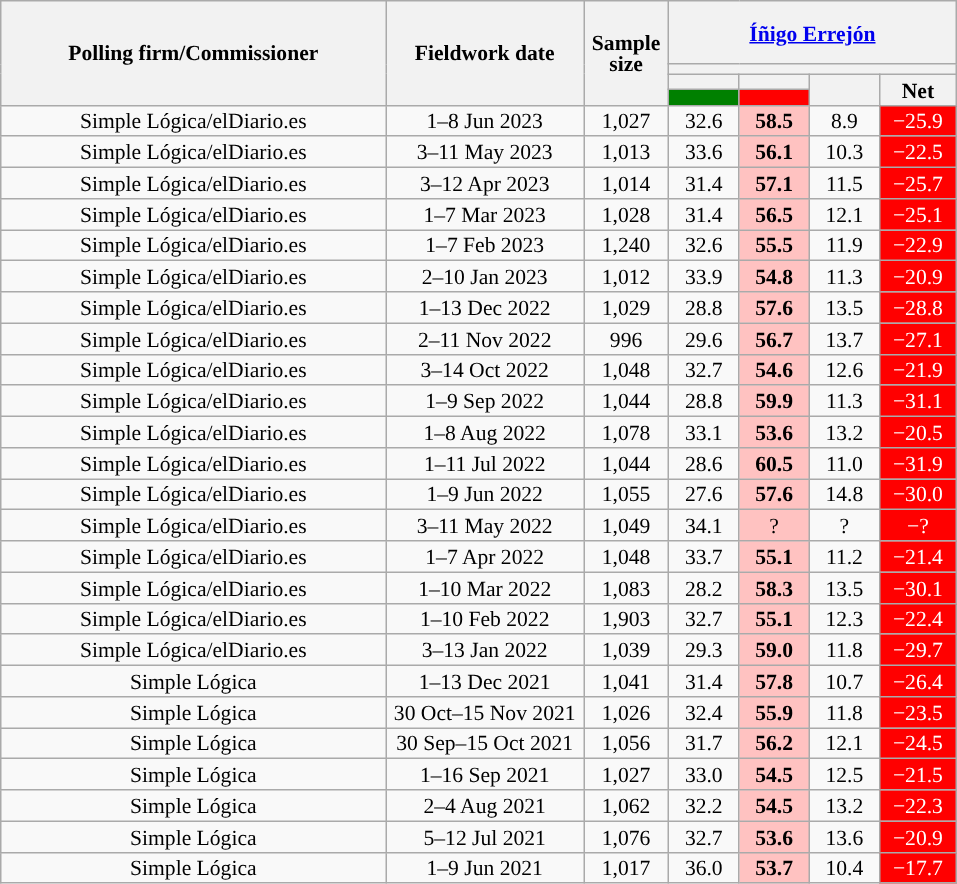<table class="wikitable collapsible collapsed" style="text-align:center; font-size:90%; line-height:14px;">
<tr style="height:42px;">
<th style="width:250px;" rowspan="4">Polling firm/Commissioner</th>
<th style="width:125px;" rowspan="4">Fieldwork date</th>
<th style="width:50px;" rowspan="4">Sample size</th>
<th style="width:185px;" colspan="4"><a href='#'>Íñigo Errejón</a><br></th>
</tr>
<tr>
<th colspan="4" style="background:"></th>
</tr>
<tr>
<th style="width:30px;"></th>
<th style="width:30px;"></th>
<th style="width:30px;" rowspan="2"></th>
<th style="width:30px;" rowspan="2">Net</th>
</tr>
<tr>
<th style="color:inherit;background:#008000;"></th>
<th style="color:inherit;background:#FF0000;"></th>
</tr>
<tr>
<td>Simple Lógica/elDiario.es</td>
<td>1–8 Jun 2023</td>
<td>1,027</td>
<td>32.6</td>
<td style="background:#FFC2C1;"><strong>58.5</strong></td>
<td>8.9</td>
<td style="background:#FF0000; color:white;">−25.9</td>
</tr>
<tr>
<td>Simple Lógica/elDiario.es</td>
<td>3–11 May 2023</td>
<td>1,013</td>
<td>33.6</td>
<td style="background:#FFC2C1;"><strong>56.1</strong></td>
<td>10.3</td>
<td style="background:#FF0000; color:white;">−22.5</td>
</tr>
<tr>
<td>Simple Lógica/elDiario.es</td>
<td>3–12 Apr 2023</td>
<td>1,014</td>
<td>31.4</td>
<td style="background:#FFC2C1;"><strong>57.1</strong></td>
<td>11.5</td>
<td style="background:#FF0000; color:white;">−25.7</td>
</tr>
<tr>
<td>Simple Lógica/elDiario.es</td>
<td>1–7 Mar 2023</td>
<td>1,028</td>
<td>31.4</td>
<td style="background:#FFC2C1;"><strong>56.5</strong></td>
<td>12.1</td>
<td style="background:#FF0000; color:white;">−25.1</td>
</tr>
<tr>
<td>Simple Lógica/elDiario.es</td>
<td>1–7 Feb 2023</td>
<td>1,240</td>
<td>32.6</td>
<td style="background:#FFC2C1;"><strong>55.5</strong></td>
<td>11.9</td>
<td style="background:#FF0000; color:white;">−22.9</td>
</tr>
<tr>
<td>Simple Lógica/elDiario.es</td>
<td>2–10 Jan 2023</td>
<td>1,012</td>
<td>33.9</td>
<td style="background:#FFC2C1;"><strong>54.8</strong></td>
<td>11.3</td>
<td style="background:#FF0000; color:white;">−20.9</td>
</tr>
<tr>
<td>Simple Lógica/elDiario.es</td>
<td>1–13 Dec 2022</td>
<td>1,029</td>
<td>28.8</td>
<td style="background:#FFC2C1;"><strong>57.6</strong></td>
<td>13.5</td>
<td style="background:#FF0000; color:white;">−28.8</td>
</tr>
<tr>
<td>Simple Lógica/elDiario.es</td>
<td>2–11 Nov 2022</td>
<td>996</td>
<td>29.6</td>
<td style="background:#FFC2C1;"><strong>56.7</strong></td>
<td>13.7</td>
<td style="background:#FF0000; color:white;">−27.1</td>
</tr>
<tr>
<td>Simple Lógica/elDiario.es</td>
<td>3–14 Oct 2022</td>
<td>1,048</td>
<td>32.7</td>
<td style="background:#FFC2C1;"><strong>54.6</strong></td>
<td>12.6</td>
<td style="background:#FF0000; color:white;">−21.9</td>
</tr>
<tr>
<td>Simple Lógica/elDiario.es</td>
<td>1–9 Sep 2022</td>
<td>1,044</td>
<td>28.8</td>
<td style="background:#FFC2C1;"><strong>59.9</strong></td>
<td>11.3</td>
<td style="background:#FF0000; color:white;">−31.1</td>
</tr>
<tr>
<td>Simple Lógica/elDiario.es</td>
<td>1–8 Aug 2022</td>
<td>1,078</td>
<td>33.1</td>
<td style="background:#FFC2C1;"><strong>53.6</strong></td>
<td>13.2</td>
<td style="background:#FF0000; color:white;">−20.5</td>
</tr>
<tr>
<td>Simple Lógica/elDiario.es</td>
<td>1–11 Jul 2022</td>
<td>1,044</td>
<td>28.6</td>
<td style="background:#FFC2C1;"><strong>60.5</strong></td>
<td>11.0</td>
<td style="background:#FF0000; color:white;">−31.9</td>
</tr>
<tr>
<td>Simple Lógica/elDiario.es</td>
<td>1–9 Jun 2022</td>
<td>1,055</td>
<td>27.6</td>
<td style="background:#FFC2C1;"><strong>57.6</strong></td>
<td>14.8</td>
<td style="background:#FF0000; color:white;">−30.0</td>
</tr>
<tr>
<td>Simple Lógica/elDiario.es</td>
<td>3–11 May 2022</td>
<td>1,049</td>
<td>34.1</td>
<td style="background:#FFC2C1;">?</td>
<td>?</td>
<td style="background:#FF0000; color:white;">−?</td>
</tr>
<tr>
<td>Simple Lógica/elDiario.es</td>
<td>1–7 Apr 2022</td>
<td>1,048</td>
<td>33.7</td>
<td style="background:#FFC2C1;"><strong>55.1</strong></td>
<td>11.2</td>
<td style="background:#FF0000; color:white;">−21.4</td>
</tr>
<tr>
<td>Simple Lógica/elDiario.es</td>
<td>1–10 Mar 2022</td>
<td>1,083</td>
<td>28.2</td>
<td style="background:#FFC2C1;"><strong>58.3</strong></td>
<td>13.5</td>
<td style="background:#FF0000; color:white;">−30.1</td>
</tr>
<tr>
<td>Simple Lógica/elDiario.es</td>
<td>1–10 Feb 2022</td>
<td>1,903</td>
<td>32.7</td>
<td style="background:#FFC2C1;"><strong>55.1</strong></td>
<td>12.3</td>
<td style="background:#FF0000; color:white;">−22.4</td>
</tr>
<tr>
<td>Simple Lógica/elDiario.es</td>
<td>3–13 Jan 2022</td>
<td>1,039</td>
<td>29.3</td>
<td style="background:#FFC2C1;"><strong>59.0</strong></td>
<td>11.8</td>
<td style="background:#FF0000; color:white;">−29.7</td>
</tr>
<tr>
<td>Simple Lógica</td>
<td>1–13 Dec 2021</td>
<td>1,041</td>
<td>31.4</td>
<td style="background:#FFC2C1;"><strong>57.8</strong></td>
<td>10.7</td>
<td style="background:#FF0000; color:white;">−26.4</td>
</tr>
<tr>
<td>Simple Lógica</td>
<td>30 Oct–15 Nov 2021</td>
<td>1,026</td>
<td>32.4</td>
<td style="background:#FFC2C1;"><strong>55.9</strong></td>
<td>11.8</td>
<td style="background:#FF0000; color:white;">−23.5</td>
</tr>
<tr>
<td>Simple Lógica</td>
<td>30 Sep–15 Oct 2021</td>
<td>1,056</td>
<td>31.7</td>
<td style="background:#FFC2C1;"><strong>56.2</strong></td>
<td>12.1</td>
<td style="background:#FF0000; color:white;">−24.5</td>
</tr>
<tr>
<td>Simple Lógica</td>
<td>1–16 Sep 2021</td>
<td>1,027</td>
<td>33.0</td>
<td style="background:#FFC2C1;"><strong>54.5</strong></td>
<td>12.5</td>
<td style="background:#FF0000; color:white;">−21.5</td>
</tr>
<tr>
<td>Simple Lógica</td>
<td>2–4 Aug 2021</td>
<td>1,062</td>
<td>32.2</td>
<td style="background:#FFC2C1;"><strong>54.5</strong></td>
<td>13.2</td>
<td style="background:#FF0000; color:white;">−22.3</td>
</tr>
<tr>
<td>Simple Lógica</td>
<td>5–12 Jul 2021</td>
<td>1,076</td>
<td>32.7</td>
<td style="background:#FFC2C1;"><strong>53.6</strong></td>
<td>13.6</td>
<td style="background:#FF0000; color:white;">−20.9</td>
</tr>
<tr>
<td>Simple Lógica</td>
<td>1–9 Jun 2021</td>
<td>1,017</td>
<td>36.0</td>
<td style="background:#FFC2C1;"><strong>53.7</strong></td>
<td>10.4</td>
<td style="background:#FF0000; color:white;">−17.7</td>
</tr>
</table>
